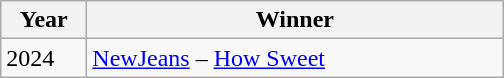<table class="wikitable">
<tr align=center>
<th style="width:50px">Year</th>
<th style="width:270px">Winner</th>
</tr>
<tr>
<td rowspan="2">2024</td>
<td><a href='#'>NewJeans</a> – <a href='#'>How Sweet</a></td>
</tr>
</table>
